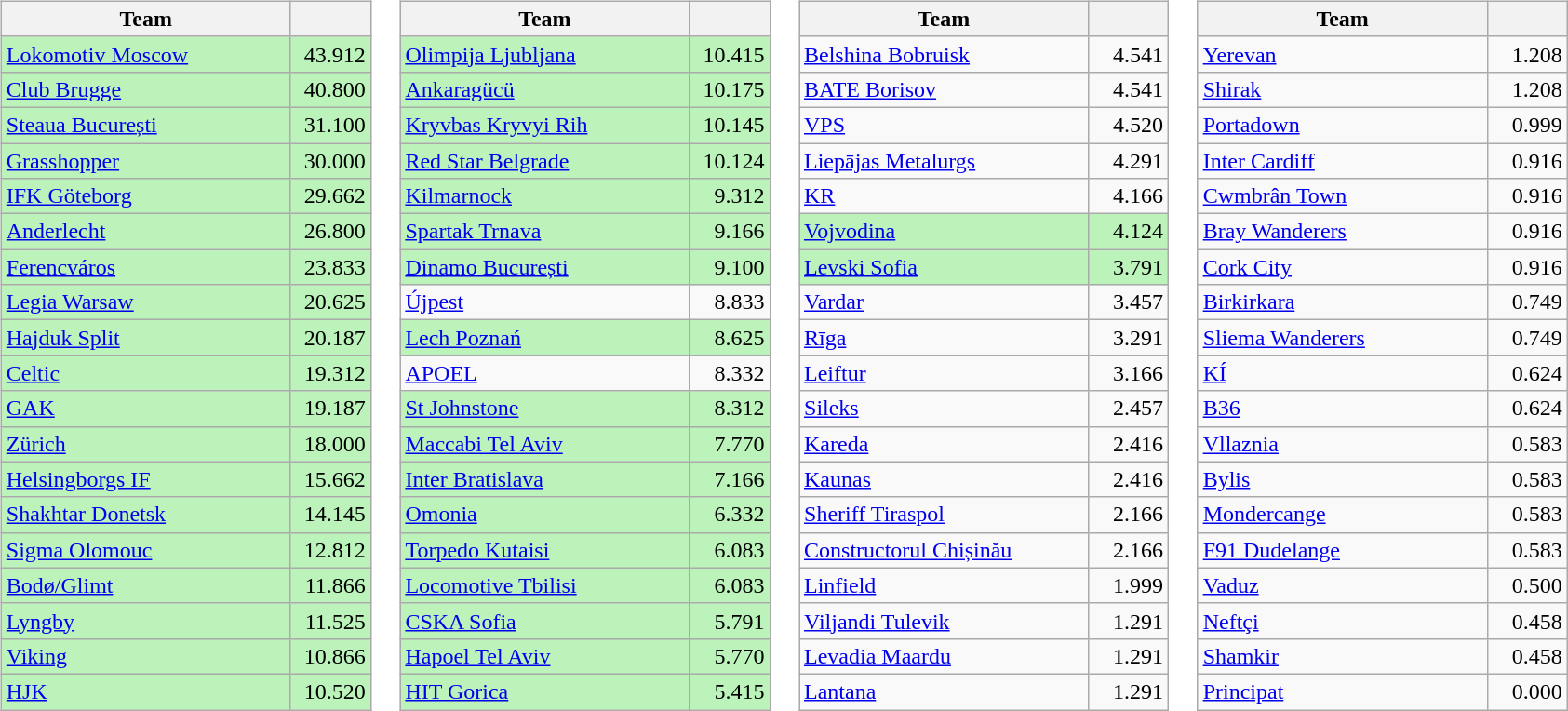<table>
<tr valign=top>
<td><br><table class="wikitable">
<tr>
<th width=200>Team</th>
<th width=50></th>
</tr>
<tr bgcolor=#BBF3BB>
<td> <a href='#'>Lokomotiv Moscow</a></td>
<td align=right>43.912</td>
</tr>
<tr bgcolor=#BBF3BB>
<td> <a href='#'>Club Brugge</a></td>
<td align=right>40.800</td>
</tr>
<tr bgcolor=#BBF3BB>
<td> <a href='#'>Steaua București</a></td>
<td align=right>31.100</td>
</tr>
<tr bgcolor=#BBF3BB>
<td> <a href='#'>Grasshopper</a></td>
<td align=right>30.000</td>
</tr>
<tr bgcolor=#BBF3BB>
<td> <a href='#'>IFK Göteborg</a></td>
<td align=right>29.662</td>
</tr>
<tr bgcolor=#BBF3BB>
<td> <a href='#'>Anderlecht</a></td>
<td align=right>26.800</td>
</tr>
<tr bgcolor=#BBF3BB>
<td> <a href='#'>Ferencváros</a></td>
<td align=right>23.833</td>
</tr>
<tr bgcolor=#BBF3BB>
<td> <a href='#'>Legia Warsaw</a></td>
<td align=right>20.625</td>
</tr>
<tr bgcolor=#BBF3BB>
<td> <a href='#'>Hajduk Split</a></td>
<td align=right>20.187</td>
</tr>
<tr bgcolor=#BBF3BB>
<td> <a href='#'>Celtic</a></td>
<td align=right>19.312</td>
</tr>
<tr bgcolor=#BBF3BB>
<td> <a href='#'>GAK</a></td>
<td align=right>19.187</td>
</tr>
<tr bgcolor=#BBF3BB>
<td> <a href='#'>Zürich</a></td>
<td align=right>18.000</td>
</tr>
<tr bgcolor=#BBF3BB>
<td> <a href='#'>Helsingborgs IF</a></td>
<td align=right>15.662</td>
</tr>
<tr bgcolor=#BBF3BB>
<td> <a href='#'>Shakhtar Donetsk</a></td>
<td align=right>14.145</td>
</tr>
<tr bgcolor=#BBF3BB>
<td> <a href='#'>Sigma Olomouc</a></td>
<td align=right>12.812</td>
</tr>
<tr bgcolor=#BBF3BB>
<td> <a href='#'>Bodø/Glimt</a></td>
<td align=right>11.866</td>
</tr>
<tr bgcolor=#BBF3BB>
<td> <a href='#'>Lyngby</a></td>
<td align=right>11.525</td>
</tr>
<tr bgcolor=#BBF3BB>
<td> <a href='#'>Viking</a></td>
<td align=right>10.866</td>
</tr>
<tr bgcolor=#BBF3BB>
<td> <a href='#'>HJK</a></td>
<td align=right>10.520</td>
</tr>
</table>
</td>
<td><br><table class="wikitable">
<tr>
<th width=200>Team</th>
<th width=50></th>
</tr>
<tr bgcolor=#BBF3BB>
<td> <a href='#'>Olimpija Ljubljana</a></td>
<td align=right>10.415</td>
</tr>
<tr bgcolor=#BBF3BB>
<td> <a href='#'>Ankaragücü</a></td>
<td align=right>10.175</td>
</tr>
<tr bgcolor=#BBF3BB>
<td> <a href='#'>Kryvbas Kryvyi Rih</a></td>
<td align=right>10.145</td>
</tr>
<tr bgcolor=#BBF3BB>
<td> <a href='#'>Red Star Belgrade</a></td>
<td align=right>10.124</td>
</tr>
<tr bgcolor=#BBF3BB>
<td> <a href='#'>Kilmarnock</a></td>
<td align=right>9.312</td>
</tr>
<tr bgcolor=#BBF3BB>
<td> <a href='#'>Spartak Trnava</a></td>
<td align=right>9.166</td>
</tr>
<tr bgcolor=#BBF3BB>
<td> <a href='#'>Dinamo București</a></td>
<td align=right>9.100</td>
</tr>
<tr>
<td> <a href='#'>Újpest</a></td>
<td align=right>8.833</td>
</tr>
<tr bgcolor=#BBF3BB>
<td> <a href='#'>Lech Poznań</a></td>
<td align=right>8.625</td>
</tr>
<tr>
<td> <a href='#'>APOEL</a></td>
<td align=right>8.332</td>
</tr>
<tr bgcolor=#BBF3BB>
<td> <a href='#'>St Johnstone</a></td>
<td align=right>8.312</td>
</tr>
<tr bgcolor=#BBF3BB>
<td> <a href='#'>Maccabi Tel Aviv</a></td>
<td align=right>7.770</td>
</tr>
<tr bgcolor=#BBF3BB>
<td> <a href='#'>Inter Bratislava</a></td>
<td align=right>7.166</td>
</tr>
<tr bgcolor=#BBF3BB>
<td> <a href='#'>Omonia</a></td>
<td align=right>6.332</td>
</tr>
<tr bgcolor=#BBF3BB>
<td> <a href='#'>Torpedo Kutaisi</a></td>
<td align=right>6.083</td>
</tr>
<tr bgcolor=#BBF3BB>
<td> <a href='#'>Locomotive Tbilisi</a></td>
<td align=right>6.083</td>
</tr>
<tr bgcolor=#BBF3BB>
<td> <a href='#'>CSKA Sofia</a></td>
<td align=right>5.791</td>
</tr>
<tr bgcolor=#BBF3BB>
<td> <a href='#'>Hapoel Tel Aviv</a></td>
<td align=right>5.770</td>
</tr>
<tr bgcolor=#BBF3BB>
<td> <a href='#'>HIT Gorica</a></td>
<td align=right>5.415</td>
</tr>
</table>
</td>
<td><br><table class="wikitable">
<tr>
<th width=200>Team</th>
<th width=50></th>
</tr>
<tr>
<td> <a href='#'>Belshina Bobruisk</a></td>
<td align=right>4.541</td>
</tr>
<tr>
<td> <a href='#'>BATE Borisov</a></td>
<td align=right>4.541</td>
</tr>
<tr>
<td> <a href='#'>VPS</a></td>
<td align=right>4.520</td>
</tr>
<tr>
<td> <a href='#'>Liepājas Metalurgs</a></td>
<td align=right>4.291</td>
</tr>
<tr>
<td> <a href='#'>KR</a></td>
<td align=right>4.166</td>
</tr>
<tr bgcolor=#BBF3BB>
<td> <a href='#'>Vojvodina</a></td>
<td align=right>4.124</td>
</tr>
<tr bgcolor=#BBF3BB>
<td> <a href='#'>Levski Sofia</a></td>
<td align=right>3.791</td>
</tr>
<tr>
<td> <a href='#'>Vardar</a></td>
<td align=right>3.457</td>
</tr>
<tr>
<td> <a href='#'>Rīga</a></td>
<td align=right>3.291</td>
</tr>
<tr>
<td> <a href='#'>Leiftur</a></td>
<td align=right>3.166</td>
</tr>
<tr>
<td> <a href='#'>Sileks</a></td>
<td align=right>2.457</td>
</tr>
<tr>
<td> <a href='#'>Kareda</a></td>
<td align=right>2.416</td>
</tr>
<tr>
<td> <a href='#'>Kaunas</a></td>
<td align=right>2.416</td>
</tr>
<tr>
<td> <a href='#'>Sheriff Tiraspol</a></td>
<td align=right>2.166</td>
</tr>
<tr>
<td> <a href='#'>Constructorul Chișinău</a></td>
<td align=right>2.166</td>
</tr>
<tr>
<td> <a href='#'>Linfield</a></td>
<td align=right>1.999</td>
</tr>
<tr>
<td> <a href='#'>Viljandi Tulevik</a></td>
<td align=right>1.291</td>
</tr>
<tr>
<td> <a href='#'>Levadia Maardu</a></td>
<td align=right>1.291</td>
</tr>
<tr>
<td> <a href='#'>Lantana</a></td>
<td align=right>1.291</td>
</tr>
</table>
</td>
<td><br><table class="wikitable">
<tr>
<th width=200>Team</th>
<th width=50></th>
</tr>
<tr>
<td> <a href='#'>Yerevan</a></td>
<td align=right>1.208</td>
</tr>
<tr>
<td> <a href='#'>Shirak</a></td>
<td align=right>1.208</td>
</tr>
<tr>
<td> <a href='#'>Portadown</a></td>
<td align=right>0.999</td>
</tr>
<tr>
<td> <a href='#'>Inter Cardiff</a></td>
<td align=right>0.916</td>
</tr>
<tr>
<td> <a href='#'>Cwmbrân Town</a></td>
<td align=right>0.916</td>
</tr>
<tr>
<td> <a href='#'>Bray Wanderers</a></td>
<td align=right>0.916</td>
</tr>
<tr>
<td> <a href='#'>Cork City</a></td>
<td align=right>0.916</td>
</tr>
<tr>
<td> <a href='#'>Birkirkara</a></td>
<td align=right>0.749</td>
</tr>
<tr>
<td> <a href='#'>Sliema Wanderers</a></td>
<td align=right>0.749</td>
</tr>
<tr>
<td> <a href='#'>KÍ</a></td>
<td align=right>0.624</td>
</tr>
<tr>
<td> <a href='#'>B36</a></td>
<td align=right>0.624</td>
</tr>
<tr>
<td> <a href='#'>Vllaznia</a></td>
<td align=right>0.583</td>
</tr>
<tr>
<td> <a href='#'>Bylis</a></td>
<td align=right>0.583</td>
</tr>
<tr>
<td> <a href='#'>Mondercange</a></td>
<td align=right>0.583</td>
</tr>
<tr>
<td> <a href='#'>F91 Dudelange</a></td>
<td align=right>0.583</td>
</tr>
<tr>
<td> <a href='#'>Vaduz</a></td>
<td align=right>0.500</td>
</tr>
<tr>
<td> <a href='#'>Neftçi</a></td>
<td align=right>0.458</td>
</tr>
<tr>
<td> <a href='#'>Shamkir</a></td>
<td align=right>0.458</td>
</tr>
<tr>
<td> <a href='#'>Principat</a></td>
<td align=right>0.000</td>
</tr>
</table>
</td>
</tr>
</table>
